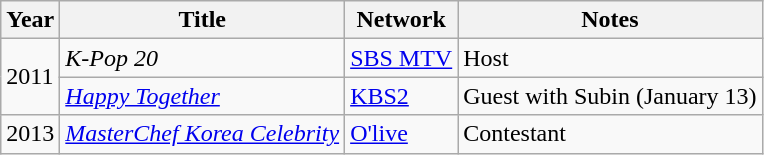<table class="wikitable">
<tr>
<th>Year</th>
<th>Title</th>
<th>Network</th>
<th>Notes</th>
</tr>
<tr>
<td rowspan=2>2011</td>
<td><em>K-Pop 20</em></td>
<td><a href='#'>SBS MTV</a></td>
<td>Host</td>
</tr>
<tr>
<td><em><a href='#'>Happy Together</a></em></td>
<td><a href='#'>KBS2</a></td>
<td>Guest with Subin (January 13)</td>
</tr>
<tr>
<td>2013</td>
<td><em><a href='#'>MasterChef Korea Celebrity</a></em></td>
<td><a href='#'>O'live</a></td>
<td>Contestant</td>
</tr>
</table>
